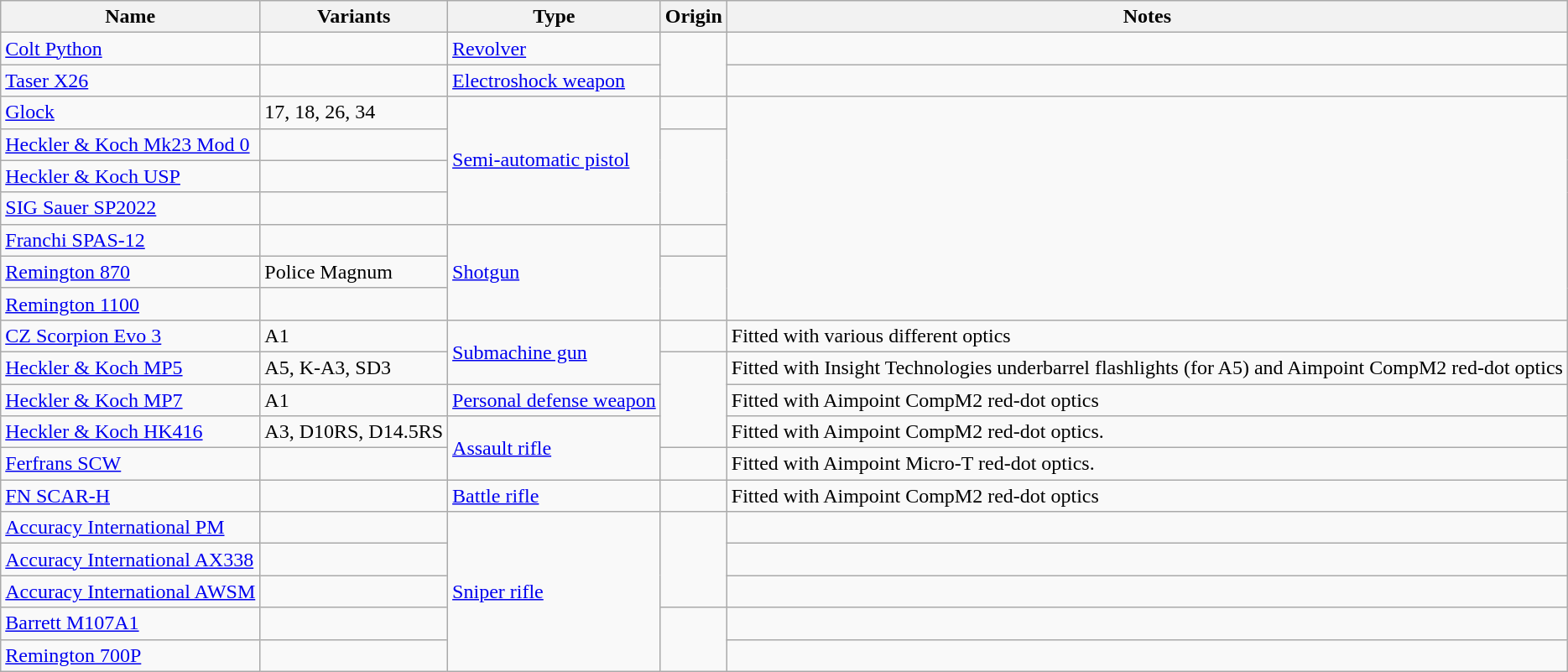<table class="wikitable">
<tr>
<th>Name</th>
<th>Variants</th>
<th>Type</th>
<th>Origin</th>
<th>Notes</th>
</tr>
<tr>
<td><a href='#'>Colt Python</a></td>
<td></td>
<td><a href='#'>Revolver</a></td>
<td rowspan="2"></td>
<td></td>
</tr>
<tr>
<td><a href='#'>Taser X26</a></td>
<td></td>
<td><a href='#'>Electroshock weapon</a></td>
<td></td>
</tr>
<tr>
<td><a href='#'>Glock</a></td>
<td>17, 18, 26, 34</td>
<td rowspan="4"><a href='#'>Semi-automatic pistol</a></td>
<td></td>
<td rowspan="7"></td>
</tr>
<tr>
<td><a href='#'>Heckler & Koch Mk23 Mod 0</a></td>
<td></td>
<td rowspan="3"></td>
</tr>
<tr>
<td><a href='#'>Heckler & Koch USP</a></td>
<td></td>
</tr>
<tr>
<td><a href='#'>SIG Sauer SP2022</a></td>
<td></td>
</tr>
<tr>
<td><a href='#'>Franchi SPAS-12</a></td>
<td></td>
<td rowspan="3"><a href='#'>Shotgun</a></td>
<td></td>
</tr>
<tr>
<td><a href='#'>Remington 870</a></td>
<td>Police Magnum</td>
<td rowspan="2"></td>
</tr>
<tr>
<td><a href='#'>Remington 1100</a></td>
<td></td>
</tr>
<tr>
<td><a href='#'>CZ Scorpion Evo 3</a></td>
<td>A1</td>
<td rowspan="2"><a href='#'>Submachine gun</a></td>
<td></td>
<td>Fitted with various different optics</td>
</tr>
<tr>
<td><a href='#'>Heckler & Koch MP5</a></td>
<td>A5, K-A3, SD3</td>
<td rowspan="3"></td>
<td>Fitted with Insight Technologies underbarrel flashlights (for A5) and Aimpoint CompM2 red-dot optics</td>
</tr>
<tr>
<td><a href='#'>Heckler & Koch MP7</a></td>
<td>A1</td>
<td><a href='#'>Personal defense weapon</a></td>
<td>Fitted with Aimpoint CompM2 red-dot optics</td>
</tr>
<tr>
<td><a href='#'>Heckler & Koch HK416</a></td>
<td>A3, D10RS, D14.5RS</td>
<td rowspan="2"><a href='#'>Assault rifle</a></td>
<td>Fitted with Aimpoint CompM2 red-dot optics.</td>
</tr>
<tr>
<td><a href='#'>Ferfrans SCW</a></td>
<td></td>
<td><br></td>
<td>Fitted with Aimpoint Micro-T red-dot optics.</td>
</tr>
<tr>
<td><a href='#'>FN SCAR-H</a></td>
<td></td>
<td><a href='#'>Battle rifle</a></td>
<td></td>
<td>Fitted with Aimpoint CompM2 red-dot optics</td>
</tr>
<tr>
<td><a href='#'>Accuracy International PM</a></td>
<td></td>
<td rowspan="5"><a href='#'>Sniper rifle</a></td>
<td rowspan="3"></td>
<td></td>
</tr>
<tr>
<td><a href='#'>Accuracy International AX338</a></td>
<td></td>
<td></td>
</tr>
<tr>
<td><a href='#'>Accuracy International AWSM</a></td>
<td></td>
<td></td>
</tr>
<tr>
<td><a href='#'>Barrett M107A1</a></td>
<td></td>
<td rowspan="2"></td>
<td></td>
</tr>
<tr>
<td><a href='#'>Remington 700P</a></td>
<td></td>
<td></td>
</tr>
</table>
